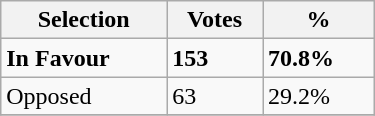<table class="wikitable" style="width:250px">
<tr>
<th>Selection</th>
<th>Votes</th>
<th>%</th>
</tr>
<tr>
<td><strong>In Favour</strong></td>
<td><strong>153</strong></td>
<td><strong>70.8%</strong></td>
</tr>
<tr>
<td>Opposed</td>
<td>63</td>
<td>29.2%</td>
</tr>
<tr>
</tr>
</table>
